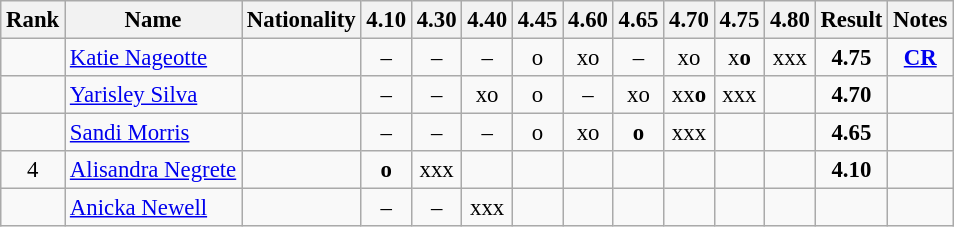<table class="wikitable sortable" style="text-align:center;font-size:95%">
<tr>
<th>Rank</th>
<th>Name</th>
<th>Nationality</th>
<th>4.10</th>
<th>4.30</th>
<th>4.40</th>
<th>4.45</th>
<th>4.60</th>
<th>4.65</th>
<th>4.70</th>
<th>4.75</th>
<th>4.80</th>
<th>Result</th>
<th>Notes</th>
</tr>
<tr>
<td></td>
<td align=left><a href='#'>Katie Nageotte</a></td>
<td align=left></td>
<td>–</td>
<td>–</td>
<td>–</td>
<td>o</td>
<td>xo</td>
<td>–</td>
<td>xo</td>
<td>x<strong>o</strong></td>
<td>xxx</td>
<td><strong>4.75</strong></td>
<td><strong><a href='#'>CR</a></strong></td>
</tr>
<tr>
<td></td>
<td align=left><a href='#'>Yarisley Silva</a></td>
<td align=left></td>
<td>–</td>
<td>–</td>
<td>xo</td>
<td>o</td>
<td>–</td>
<td>xo</td>
<td>xx<strong>o</strong></td>
<td>xxx</td>
<td></td>
<td><strong>4.70</strong></td>
<td></td>
</tr>
<tr>
<td></td>
<td align=left><a href='#'>Sandi Morris</a></td>
<td align=left></td>
<td>–</td>
<td>–</td>
<td>–</td>
<td>o</td>
<td>xo</td>
<td><strong>o</strong></td>
<td>xxx</td>
<td></td>
<td></td>
<td><strong>4.65</strong></td>
<td></td>
</tr>
<tr>
<td>4</td>
<td align=left><a href='#'>Alisandra Negrete</a></td>
<td align=left></td>
<td><strong>o</strong></td>
<td>xxx</td>
<td></td>
<td></td>
<td></td>
<td></td>
<td></td>
<td></td>
<td></td>
<td><strong>4.10</strong></td>
<td></td>
</tr>
<tr>
<td></td>
<td align=left><a href='#'>Anicka Newell</a></td>
<td align=left></td>
<td>–</td>
<td>–</td>
<td>xxx</td>
<td></td>
<td></td>
<td></td>
<td></td>
<td></td>
<td></td>
<td><strong></strong></td>
<td></td>
</tr>
</table>
